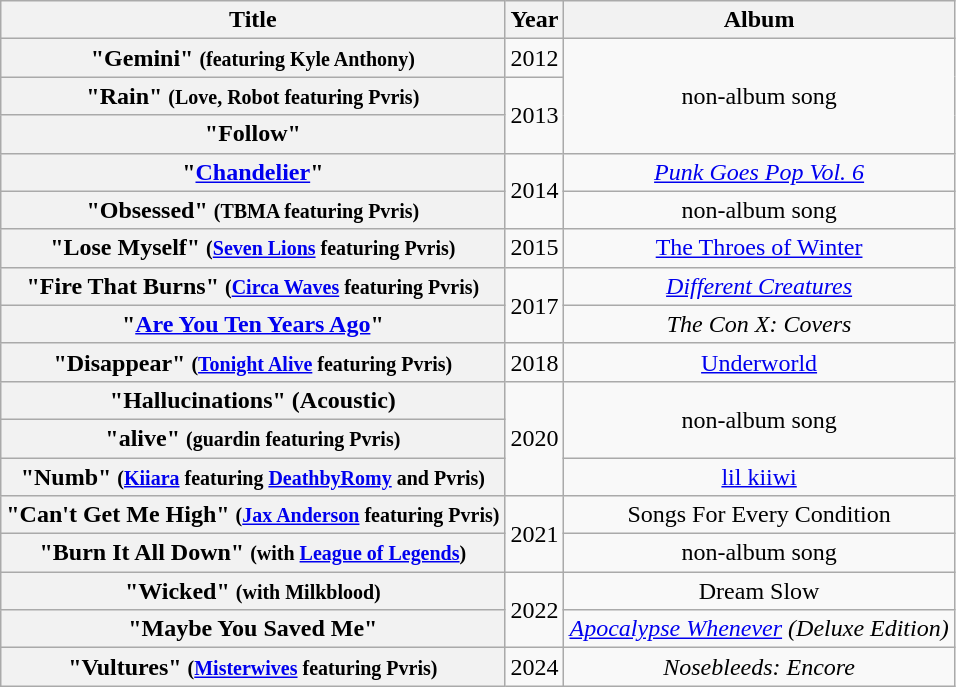<table class="wikitable plainrowheaders" style="text-align:center;">
<tr>
<th scope="col">Title</th>
<th scope="col">Year</th>
<th scope="col">Album</th>
</tr>
<tr>
<th scope="row">"Gemini" <small>(featuring Kyle Anthony)</small></th>
<td>2012</td>
<td rowspan="3">non-album song</td>
</tr>
<tr>
<th scope="row">"Rain" <small>(Love, Robot featuring Pvris)</small></th>
<td rowspan="2">2013</td>
</tr>
<tr>
<th scope="row">"Follow"</th>
</tr>
<tr>
<th scope="row">"<a href='#'>Chandelier</a>"</th>
<td rowspan="2">2014</td>
<td><em><a href='#'>Punk Goes Pop Vol. 6</a></em></td>
</tr>
<tr>
<th scope="row">"Obsessed" <small>(TBMA featuring Pvris)</small></th>
<td>non-album song</td>
</tr>
<tr>
<th scope="row">"Lose Myself" <small>(<a href='#'>Seven Lions</a> featuring Pvris)</small></th>
<td>2015</td>
<td><a href='#'>The Throes of Winter</a></td>
</tr>
<tr>
<th scope="row">"Fire That Burns" <small>(<a href='#'>Circa Waves</a> featuring Pvris)</small></th>
<td rowspan="2">2017</td>
<td><em><a href='#'>Different Creatures</a></em></td>
</tr>
<tr>
<th scope="row">"<a href='#'>Are You Ten Years Ago</a>"</th>
<td><em>The Con X: Covers</em></td>
</tr>
<tr>
<th scope="row">"Disappear" <small>(<a href='#'>Tonight Alive</a> featuring Pvris)</small></th>
<td>2018</td>
<td><a href='#'>Underworld</a></td>
</tr>
<tr>
<th scope="row">"Hallucinations" (Acoustic)</th>
<td rowspan="3">2020</td>
<td rowspan="2">non-album song</td>
</tr>
<tr>
<th scope="row">"alive" <small>(guardin featuring Pvris)</small></th>
</tr>
<tr>
<th scope="row">"Numb" <small>(<a href='#'>Kiiara</a> featuring <a href='#'>DeathbyRomy</a> and Pvris)</small></th>
<td><a href='#'>lil kiiwi</a></td>
</tr>
<tr>
<th scope="row">"Can't Get Me High" <small>(<a href='#'>Jax Anderson</a> featuring Pvris)</small></th>
<td rowspan="2">2021</td>
<td>Songs For Every Condition</td>
</tr>
<tr>
<th scope="row">"Burn It All Down" <small>(with <a href='#'>League of Legends</a>)</small></th>
<td>non-album song</td>
</tr>
<tr>
<th scope="row">"Wicked" <small>(with Milkblood)</small></th>
<td rowspan="2">2022</td>
<td>Dream Slow</td>
</tr>
<tr>
<th scope="row">"Maybe You Saved Me"</th>
<td><em><a href='#'>Apocalypse Whenever</a> (Deluxe Edition)</em></td>
</tr>
<tr>
<th scope="row">"Vultures" <small>(<a href='#'>Misterwives</a> featuring Pvris)</small></th>
<td>2024</td>
<td><em>Nosebleeds: Encore</em></td>
</tr>
</table>
